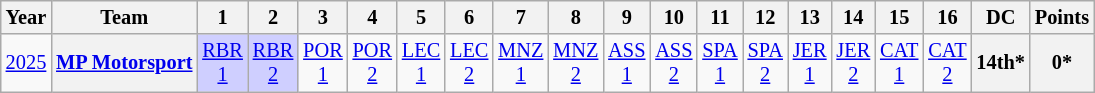<table class="wikitable" style="text-align:center; font-size:85%">
<tr>
<th>Year</th>
<th>Team</th>
<th>1</th>
<th>2</th>
<th>3</th>
<th>4</th>
<th>5</th>
<th>6</th>
<th>7</th>
<th>8</th>
<th>9</th>
<th>10</th>
<th>11</th>
<th>12</th>
<th>13</th>
<th>14</th>
<th>15</th>
<th>16</th>
<th>DC</th>
<th>Points</th>
</tr>
<tr>
<td><a href='#'>2025</a></td>
<th nowrap><a href='#'>MP Motorsport</a></th>
<td style="background:#CFCFFF"><a href='#'>RBR<br>1</a><br></td>
<td style="background:#CFCFFF"><a href='#'>RBR<br>2</a><br></td>
<td><a href='#'>POR<br>1</a></td>
<td><a href='#'>POR<br>2</a></td>
<td><a href='#'>LEC<br>1</a></td>
<td><a href='#'>LEC<br>2</a></td>
<td><a href='#'>MNZ<br>1</a></td>
<td><a href='#'>MNZ<br>2</a></td>
<td><a href='#'>ASS<br>1</a></td>
<td><a href='#'>ASS<br>2</a></td>
<td><a href='#'>SPA<br>1</a></td>
<td><a href='#'>SPA<br>2</a></td>
<td><a href='#'>JER<br>1</a></td>
<td><a href='#'>JER<br>2</a></td>
<td><a href='#'>CAT<br>1</a></td>
<td><a href='#'>CAT<br>2</a></td>
<th>14th*</th>
<th>0*</th>
</tr>
</table>
